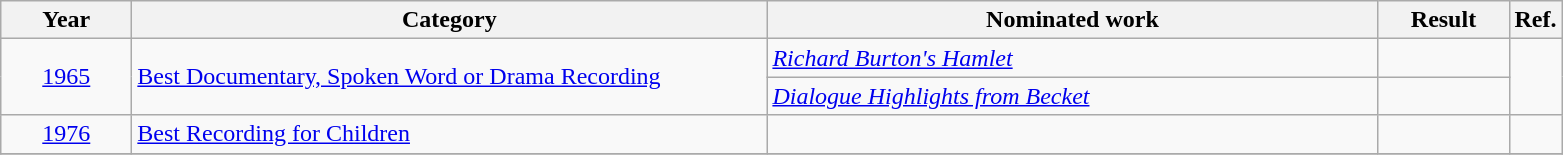<table class=wikitable>
<tr>
<th scope="col" style="width:5em;">Year</th>
<th scope="col" style="width:26em;">Category</th>
<th scope="col" style="width:25em;">Nominated work</th>
<th scope="col" style="width:5em;">Result</th>
<th>Ref.</th>
</tr>
<tr>
<td rowspan=2, style="text-align:center;"><a href='#'>1965</a></td>
<td rowspan=2><a href='#'>Best Documentary, Spoken Word or Drama Recording</a></td>
<td><em><a href='#'>Richard Burton's Hamlet</a></em></td>
<td></td>
<td rowspan=2></td>
</tr>
<tr>
<td><em><a href='#'>Dialogue Highlights from Becket</a></em></td>
<td></td>
</tr>
<tr>
<td style="text-align:center;"><a href='#'>1976</a></td>
<td><a href='#'>Best Recording for Children</a></td>
<td><em></em></td>
<td></td>
<td></td>
</tr>
<tr>
</tr>
</table>
